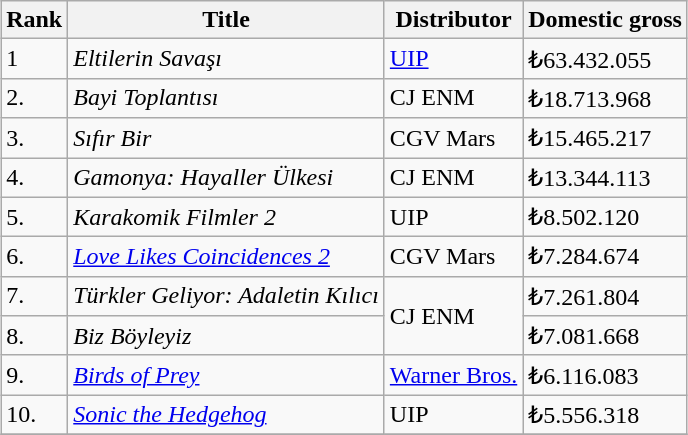<table class="wikitable sortable" style="margin:auto; margin:auto;">
<tr>
<th>Rank</th>
<th>Title</th>
<th>Distributor</th>
<th>Domestic gross</th>
</tr>
<tr>
<td>1</td>
<td><em>Eltilerin Savaşı</em></td>
<td><a href='#'>UIP</a></td>
<td>₺63.432.055</td>
</tr>
<tr>
<td>2.</td>
<td><em>Bayi Toplantısı</em></td>
<td>CJ ENM</td>
<td>₺18.713.968</td>
</tr>
<tr>
<td>3.</td>
<td><em>Sıfır Bir</em></td>
<td>CGV Mars</td>
<td>₺15.465.217</td>
</tr>
<tr>
<td>4.</td>
<td><em>Gamonya: Hayaller Ülkesi</em></td>
<td>CJ ENM</td>
<td>₺13.344.113</td>
</tr>
<tr>
<td>5.</td>
<td><em>Karakomik Filmler 2</em></td>
<td>UIP</td>
<td>₺8.502.120</td>
</tr>
<tr>
<td>6.</td>
<td><em><a href='#'>Love Likes Coincidences 2</a></em></td>
<td>CGV Mars</td>
<td>₺7.284.674</td>
</tr>
<tr>
<td>7.</td>
<td><em>Türkler Geliyor: Adaletin Kılıcı</em></td>
<td rowspan="2">CJ ENM</td>
<td>₺7.261.804</td>
</tr>
<tr>
<td>8.</td>
<td><em>Biz Böyleyiz</em></td>
<td>₺7.081.668</td>
</tr>
<tr>
<td>9.</td>
<td><em><a href='#'>Birds of Prey</a></em></td>
<td><a href='#'>Warner Bros.</a></td>
<td>₺6.116.083</td>
</tr>
<tr>
<td>10.</td>
<td><em><a href='#'>Sonic the Hedgehog</a></em></td>
<td>UIP</td>
<td>₺5.556.318</td>
</tr>
<tr>
</tr>
</table>
